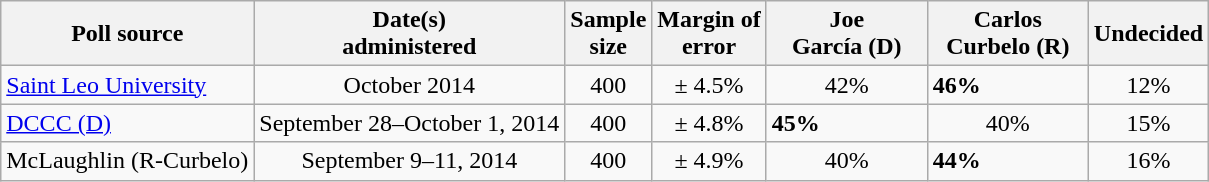<table class="wikitable">
<tr>
<th>Poll source</th>
<th>Date(s)<br>administered</th>
<th>Sample<br>size</th>
<th>Margin of<br>error</th>
<th style="width:100px;">Joe<br>García (D)</th>
<th style="width:100px;">Carlos<br>Curbelo (R)</th>
<th>Undecided</th>
</tr>
<tr>
<td><a href='#'>Saint Leo University</a></td>
<td align=center>October 2014</td>
<td align=center>400</td>
<td align=center>± 4.5%</td>
<td align=center>42%</td>
<td><strong>46%</strong></td>
<td align=center>12%</td>
</tr>
<tr>
<td><a href='#'>DCCC (D)</a></td>
<td align=center>September 28–October 1, 2014</td>
<td align=center>400</td>
<td align=center>± 4.8%</td>
<td><strong>45%</strong></td>
<td align=center>40%</td>
<td align=center>15%</td>
</tr>
<tr>
<td>McLaughlin (R-Curbelo)</td>
<td align=center>September 9–11, 2014</td>
<td align=center>400</td>
<td align=center>± 4.9%</td>
<td align=center>40%</td>
<td><strong>44%</strong></td>
<td align=center>16%</td>
</tr>
</table>
